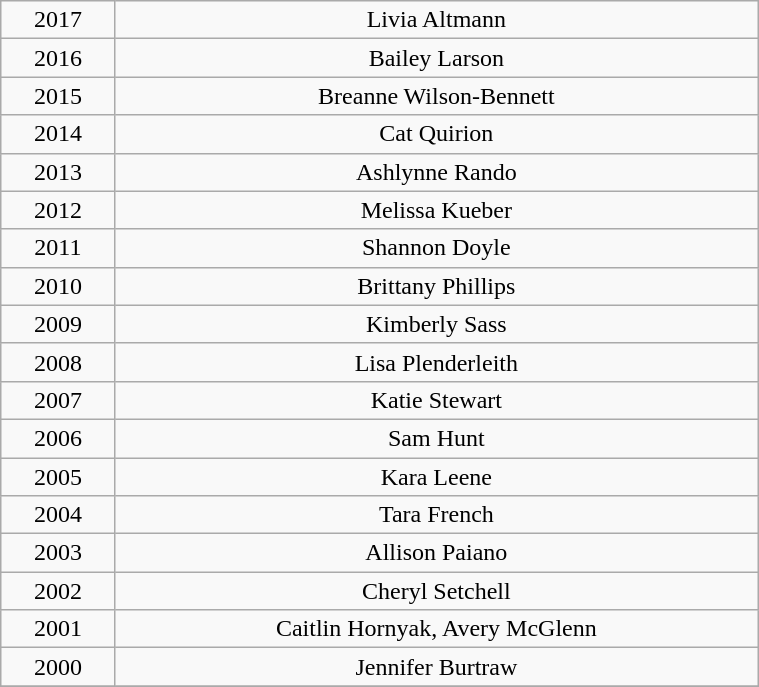<table class="wikitable" style="width:40%; text-align:center;">
<tr>
<td>2017</td>
<td>Livia Altmann</td>
</tr>
<tr>
<td>2016</td>
<td>Bailey Larson</td>
</tr>
<tr>
<td>2015</td>
<td>Breanne Wilson-Bennett</td>
</tr>
<tr>
<td>2014</td>
<td>Cat Quirion</td>
</tr>
<tr>
<td>2013</td>
<td>Ashlynne Rando</td>
</tr>
<tr>
<td>2012</td>
<td>Melissa Kueber</td>
</tr>
<tr>
<td>2011</td>
<td>Shannon Doyle</td>
</tr>
<tr>
<td>2010</td>
<td>Brittany Phillips</td>
</tr>
<tr>
<td>2009</td>
<td>Kimberly Sass</td>
</tr>
<tr>
<td>2008</td>
<td>Lisa Plenderleith</td>
</tr>
<tr>
<td>2007</td>
<td>Katie Stewart</td>
</tr>
<tr>
<td>2006</td>
<td>Sam Hunt</td>
</tr>
<tr>
<td>2005</td>
<td>Kara Leene</td>
</tr>
<tr>
<td>2004</td>
<td>Tara French</td>
</tr>
<tr>
<td>2003</td>
<td>Allison Paiano</td>
</tr>
<tr>
<td>2002</td>
<td>Cheryl Setchell</td>
</tr>
<tr>
<td>2001</td>
<td>Caitlin Hornyak, Avery McGlenn</td>
</tr>
<tr>
<td>2000</td>
<td>Jennifer Burtraw</td>
</tr>
<tr>
</tr>
</table>
